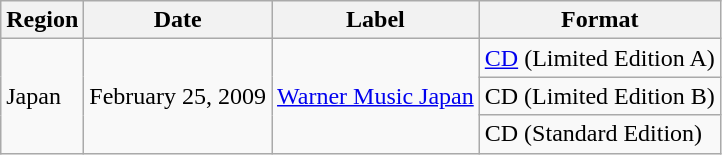<table class="wikitable">
<tr>
<th>Region</th>
<th>Date</th>
<th>Label</th>
<th>Format</th>
</tr>
<tr>
<td rowspan="3">Japan</td>
<td rowspan="3">February 25, 2009</td>
<td rowspan="3"><a href='#'>Warner Music Japan</a></td>
<td><a href='#'>CD</a> (Limited Edition A)</td>
</tr>
<tr>
<td>CD (Limited Edition B)</td>
</tr>
<tr>
<td>CD (Standard Edition)</td>
</tr>
</table>
